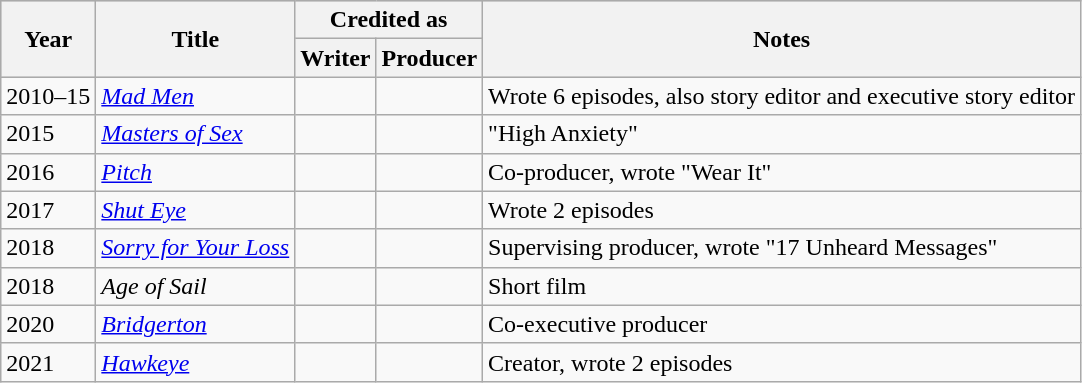<table class="wikitable plainrowheaders">
<tr style="background:#ccc; text-align:center; ">
<th rowspan="2">Year</th>
<th rowspan="2">Title</th>
<th colspan="2">Credited as</th>
<th rowspan="2">Notes</th>
</tr>
<tr>
<th>Writer</th>
<th>Producer</th>
</tr>
<tr>
<td>2010–15</td>
<td><em><a href='#'>Mad Men</a></em></td>
<td></td>
<td></td>
<td>Wrote 6 episodes, also story editor and executive story editor</td>
</tr>
<tr>
<td>2015</td>
<td><em><a href='#'>Masters of Sex</a></em></td>
<td></td>
<td></td>
<td>"High Anxiety"</td>
</tr>
<tr>
<td>2016</td>
<td><em><a href='#'>Pitch</a></em></td>
<td></td>
<td></td>
<td>Co-producer, wrote "Wear It"</td>
</tr>
<tr>
<td>2017</td>
<td><em><a href='#'>Shut Eye</a></em></td>
<td></td>
<td></td>
<td>Wrote 2 episodes</td>
</tr>
<tr>
<td>2018</td>
<td><em><a href='#'>Sorry for Your Loss</a></em></td>
<td></td>
<td></td>
<td>Supervising producer, wrote "17 Unheard Messages"</td>
</tr>
<tr>
<td>2018</td>
<td><em>Age of Sail</em></td>
<td></td>
<td></td>
<td>Short film</td>
</tr>
<tr>
<td>2020</td>
<td><em><a href='#'>Bridgerton</a></em></td>
<td></td>
<td></td>
<td>Co-executive producer</td>
</tr>
<tr>
<td>2021</td>
<td><em><a href='#'>Hawkeye</a></em></td>
<td></td>
<td></td>
<td>Creator, wrote 2 episodes</td>
</tr>
</table>
